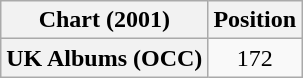<table class="wikitable plainrowheaders" style="text-align:center">
<tr>
<th scope="col">Chart (2001)</th>
<th scope="col">Position</th>
</tr>
<tr>
<th scope="row">UK Albums (OCC)</th>
<td>172</td>
</tr>
</table>
